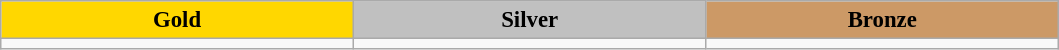<table class="wikitable" style="font-size:95%;">
<tr align="center">
<th style="width: 15em;background:gold">Gold</th>
<th style="width: 15em;background:silver">Silver</th>
<th style="width: 15em;background:#CC9966">Bronze</th>
</tr>
<tr valign="top">
<td></td>
<td></td>
<td></td>
</tr>
</table>
